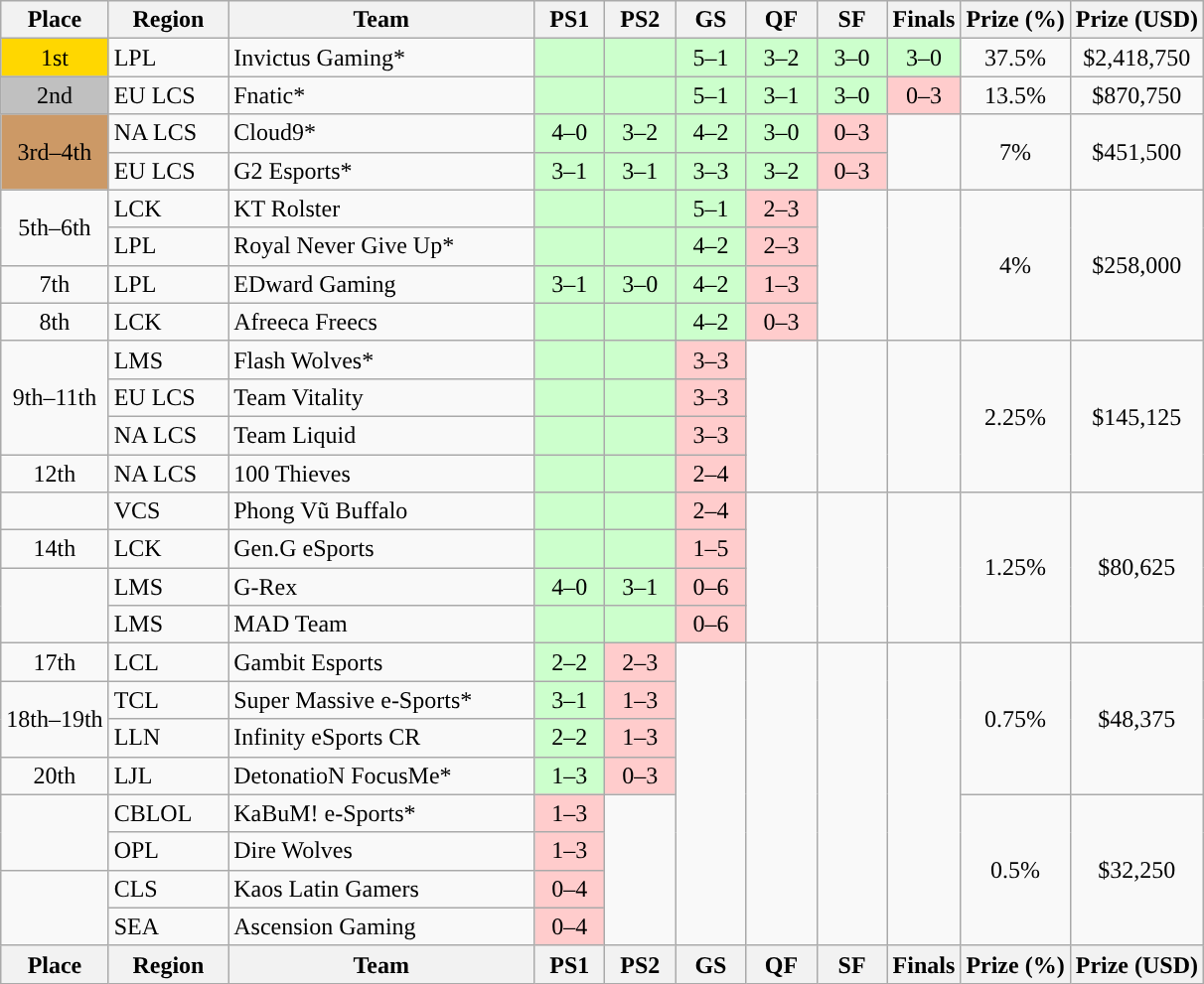<table class="wikitable" style="text-align: center; white-space:nowrap;">
<tr>
<th width="62px">Place</th>
<th width="73px">Region</th>
<th width="198px">Team</th>
<th width="40px" title="Play-in Stage round 1">PS1</th>
<th width="40px" title="Play-in Stage round 2">PS2</th>
<th width="40px" title="Group Stage">GS</th>
<th width="40px" title="Quarterfinals">QF</th>
<th width="40px" title="Semifinals">SF</th>
<th>Finals</th>
<th>Prize (%)</th>
<th>Prize (USD)</th>
</tr>
<tr>
<td style="background: gold;">1st</td>
<td style="text-align: left;">LPL</td>
<td style="text-align: left;"> Invictus Gaming*</td>
<td style="background-color:#ccffcc;"></td>
<td style="background-color:#ccffcc;"></td>
<td style="background-color:#ccffcc;">5–1</td>
<td style="background-color:#ccffcc;">3–2</td>
<td style="background-color:#ccffcc;">3–0</td>
<td style="background-color:#ccffcc;">3–0</td>
<td>37.5%</td>
<td>$2,418,750</td>
</tr>
<tr>
<td style="background: silver;">2nd</td>
<td style="text-align: left;">EU LCS</td>
<td style="text-align: left;"> Fnatic*</td>
<td style="background-color:#ccffcc;"></td>
<td style="background-color:#ccffcc;"></td>
<td style="background-color:#ccffcc;">5–1</td>
<td style="background-color:#ccffcc;">3–1</td>
<td style="background-color:#ccffcc;">3–0</td>
<td style="background-color:#ffcccc;">0–3</td>
<td>13.5%</td>
<td>$870,750</td>
</tr>
<tr>
<td rowspan="2" style="background: #c96;">3rd–4th</td>
<td style="text-align: left;">NA LCS</td>
<td style="text-align: left;"> Cloud9*</td>
<td bgcolor="#ccffcc">4–0</td>
<td bgcolor="#ccffcc">3–2</td>
<td bgcolor="#ccffcc">4–2</td>
<td bgcolor="#ccffcc">3–0</td>
<td bgcolor="#ffcccc">0–3</td>
<td rowspan="2"></td>
<td rowspan="2">7%</td>
<td rowspan="2">$451,500</td>
</tr>
<tr>
<td style="text-align: left;">EU LCS</td>
<td style="text-align: left;"> G2 Esports*</td>
<td bgcolor="#ccffcc">3–1</td>
<td bgcolor="#ccffcc">3–1</td>
<td bgcolor="#ccffcc">3–3</td>
<td bgcolor="#ccffcc">3–2</td>
<td bgcolor="#ffcccc">0–3</td>
</tr>
<tr>
<td rowspan="2">5th–6th</td>
<td style="text-align: left;">LCK</td>
<td style="text-align: left;"> KT Rolster</td>
<td bgcolor="#ccffcc"></td>
<td bgcolor="#ccffcc"></td>
<td bgcolor="#ccffcc">5–1</td>
<td bgcolor="#ffcccc">2–3</td>
<td rowspan="4"></td>
<td rowspan="4"></td>
<td rowspan="4">4%</td>
<td rowspan="4">$258,000</td>
</tr>
<tr>
<td style="text-align: left;">LPL</td>
<td style="text-align: left;"> Royal Never Give Up*</td>
<td bgcolor="#ccffcc"></td>
<td bgcolor="#ccffcc"></td>
<td bgcolor="#ccffcc">4–2</td>
<td bgcolor="#ffcccc">2–3</td>
</tr>
<tr>
<td>7th</td>
<td style="text-align: left;">LPL</td>
<td style="text-align: left;"> EDward Gaming</td>
<td bgcolor="#ccffcc">3–1</td>
<td bgcolor="#ccffcc">3–0</td>
<td bgcolor="#ccffcc">4–2</td>
<td bgcolor="#ffcccc">1–3</td>
</tr>
<tr>
<td>8th</td>
<td style="text-align: left;">LCK</td>
<td style="text-align: left;"> Afreeca Freecs</td>
<td bgcolor="#ccffcc"></td>
<td bgcolor="#ccffcc"></td>
<td bgcolor="#ccffcc">4–2</td>
<td bgcolor="#ffcccc">0–3</td>
</tr>
<tr>
<td rowspan="3">9th–11th</td>
<td style="text-align: left;">LMS</td>
<td style="text-align: left;"> Flash Wolves*</td>
<td bgcolor="#ccffcc"></td>
<td bgcolor="#ccffcc"></td>
<td bgcolor="#ffcccc">3–3</td>
<td rowspan="4"></td>
<td rowspan="4"></td>
<td rowspan="4"></td>
<td rowspan="4">2.25%</td>
<td rowspan="4">$145,125</td>
</tr>
<tr>
<td style="text-align: left;">EU LCS</td>
<td style="text-align: left;"> Team Vitality</td>
<td bgcolor="#ccffcc"></td>
<td bgcolor="#ccffcc"></td>
<td bgcolor="#ffcccc">3–3</td>
</tr>
<tr>
<td style="text-align: left;">NA LCS</td>
<td style="text-align: left;"> Team Liquid</td>
<td bgcolor="#ccffcc"></td>
<td bgcolor="#ccffcc"></td>
<td bgcolor="#ffcccc">3–3</td>
</tr>
<tr>
<td>12th</td>
<td style="text-align: left;">NA LCS</td>
<td style="text-align: left;"> 100 Thieves</td>
<td bgcolor="#ccffcc"></td>
<td bgcolor="#ccffcc"></td>
<td bgcolor="#ffcccc">2–4</td>
</tr>
<tr>
<td></td>
<td style="text-align: left;">VCS</td>
<td style="text-align: left;"> Phong Vũ Buffalo</td>
<td bgcolor="#ccffcc"></td>
<td bgcolor="#ccffcc"></td>
<td bgcolor="#ffcccc">2–4</td>
<td rowspan="4"></td>
<td rowspan="4"></td>
<td rowspan="4"></td>
<td rowspan="4">1.25%</td>
<td rowspan="4">$80,625</td>
</tr>
<tr>
<td>14th</td>
<td style="text-align: left;">LCK</td>
<td style="text-align: left;"> Gen.G eSports</td>
<td bgcolor="#ccffcc"></td>
<td bgcolor="#ccffcc"></td>
<td bgcolor="#ffcccc">1–5</td>
</tr>
<tr>
<td rowspan="2"></td>
<td style="text-align: left;">LMS</td>
<td style="text-align: left;"> G-Rex</td>
<td bgcolor="#ccffcc">4–0</td>
<td bgcolor="#ccffcc">3–1</td>
<td bgcolor="#ffcccc">0–6</td>
</tr>
<tr>
<td style="text-align: left;">LMS</td>
<td style="text-align: left;"> MAD Team</td>
<td bgcolor="#ccffcc"></td>
<td bgcolor="#ccffcc"></td>
<td bgcolor="#ffcccc">0–6</td>
</tr>
<tr>
<td>17th</td>
<td style="text-align: left;">LCL</td>
<td style="text-align: left;"> Gambit Esports</td>
<td bgcolor="#ccffcc">2–2</td>
<td bgcolor="#ffcccc">2–3</td>
<td rowspan="8"></td>
<td rowspan="8"></td>
<td rowspan="8"></td>
<td rowspan="8"></td>
<td rowspan="4">0.75%</td>
<td rowspan="4">$48,375</td>
</tr>
<tr>
<td rowspan="2">18th–19th</td>
<td style="text-align: left;">TCL</td>
<td style="text-align: left;"> Super Massive e-Sports*</td>
<td bgcolor="#ccffcc">3–1</td>
<td bgcolor="#ffcccc">1–3</td>
</tr>
<tr>
<td style="text-align: left;">LLN</td>
<td style="text-align: left;"> Infinity eSports CR</td>
<td bgcolor="#ccffcc">2–2</td>
<td bgcolor="#ffcccc">1–3</td>
</tr>
<tr>
<td>20th</td>
<td style="text-align: left;">LJL</td>
<td style="text-align: left;"> DetonatioN FocusMe*</td>
<td bgcolor="#ccffcc">1–3</td>
<td bgcolor="#ffcccc">0–3</td>
</tr>
<tr>
<td rowspan="2"></td>
<td style="text-align: left;">CBLOL</td>
<td style="text-align: left;"> KaBuM! e-Sports*</td>
<td bgcolor="#ffcccc">1–3</td>
<td rowspan="4"></td>
<td rowspan="4">0.5%</td>
<td rowspan="4">$32,250</td>
</tr>
<tr>
<td style="text-align: left;">OPL</td>
<td style="text-align: left;"> Dire Wolves</td>
<td bgcolor="#ffcccc">1–3</td>
</tr>
<tr>
<td rowspan="2"></td>
<td style="text-align: left;">CLS</td>
<td style="text-align: left;"> Kaos Latin Gamers</td>
<td bgcolor="#ffcccc">0–4</td>
</tr>
<tr>
<td style="text-align: left;">SEA</td>
<td style="text-align: left;"> Ascension Gaming</td>
<td bgcolor="#ffcccc">0–4</td>
</tr>
<tr>
<th>Place</th>
<th>Region</th>
<th>Team</th>
<th title="Play-in Stage round 1">PS1</th>
<th title="Play-in Stage round 2">PS2</th>
<th title="Group Stage">GS</th>
<th title="Quarterfinals">QF</th>
<th title="Semifinals">SF</th>
<th>Finals</th>
<th>Prize (%)</th>
<th>Prize (USD)</th>
</tr>
</table>
